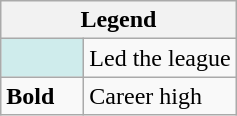<table class="wikitable">
<tr>
<th colspan="2">Legend</th>
</tr>
<tr>
<td style="background:#cfecec; width:3em;"></td>
<td>Led the league</td>
</tr>
<tr>
<td><strong>Bold</strong></td>
<td>Career high</td>
</tr>
</table>
